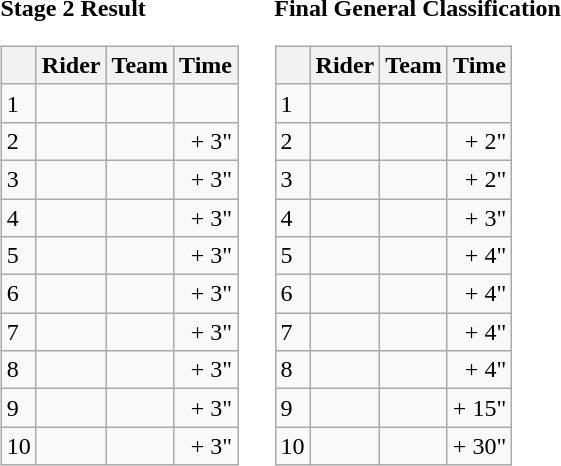<table>
<tr>
<td><strong>Stage 2 Result</strong><br><table class="wikitable">
<tr>
<th></th>
<th>Rider</th>
<th>Team</th>
<th>Time</th>
</tr>
<tr>
<td>1</td>
<td></td>
<td></td>
<td align="right"></td>
</tr>
<tr>
<td>2</td>
<td></td>
<td></td>
<td align="right">+ 3"</td>
</tr>
<tr>
<td>3</td>
<td></td>
<td></td>
<td align="right">+ 3"</td>
</tr>
<tr>
<td>4</td>
<td></td>
<td></td>
<td align="right">+ 3"</td>
</tr>
<tr>
<td>5</td>
<td></td>
<td></td>
<td align="right">+ 3"</td>
</tr>
<tr>
<td>6</td>
<td></td>
<td></td>
<td align="right">+ 3"</td>
</tr>
<tr>
<td>7</td>
<td></td>
<td></td>
<td align="right">+ 3"</td>
</tr>
<tr>
<td>8</td>
<td></td>
<td></td>
<td align="right">+ 3"</td>
</tr>
<tr>
<td>9</td>
<td></td>
<td></td>
<td align="right">+ 3"</td>
</tr>
<tr>
<td>10</td>
<td></td>
<td></td>
<td align="right">+ 3"</td>
</tr>
</table>
</td>
<td></td>
<td><strong>Final General Classification</strong><br><table class="wikitable">
<tr>
<th></th>
<th>Rider</th>
<th>Team</th>
<th>Time</th>
</tr>
<tr>
<td>1</td>
<td> </td>
<td></td>
<td align="right"></td>
</tr>
<tr>
<td>2</td>
<td></td>
<td></td>
<td align="right">+ 2"</td>
</tr>
<tr>
<td>3</td>
<td></td>
<td></td>
<td align="right">+ 2"</td>
</tr>
<tr>
<td>4</td>
<td></td>
<td></td>
<td align="right">+ 3"</td>
</tr>
<tr>
<td>5</td>
<td></td>
<td></td>
<td align="right">+ 4"</td>
</tr>
<tr>
<td>6</td>
<td></td>
<td></td>
<td align="right">+ 4"</td>
</tr>
<tr>
<td>7</td>
<td></td>
<td></td>
<td align="right">+ 4"</td>
</tr>
<tr>
<td>8</td>
<td> </td>
<td></td>
<td align="right">+ 4"</td>
</tr>
<tr>
<td>9</td>
<td></td>
<td></td>
<td align="right">+ 15"</td>
</tr>
<tr>
<td>10</td>
<td></td>
<td></td>
<td align="right">+ 30"</td>
</tr>
</table>
</td>
</tr>
</table>
